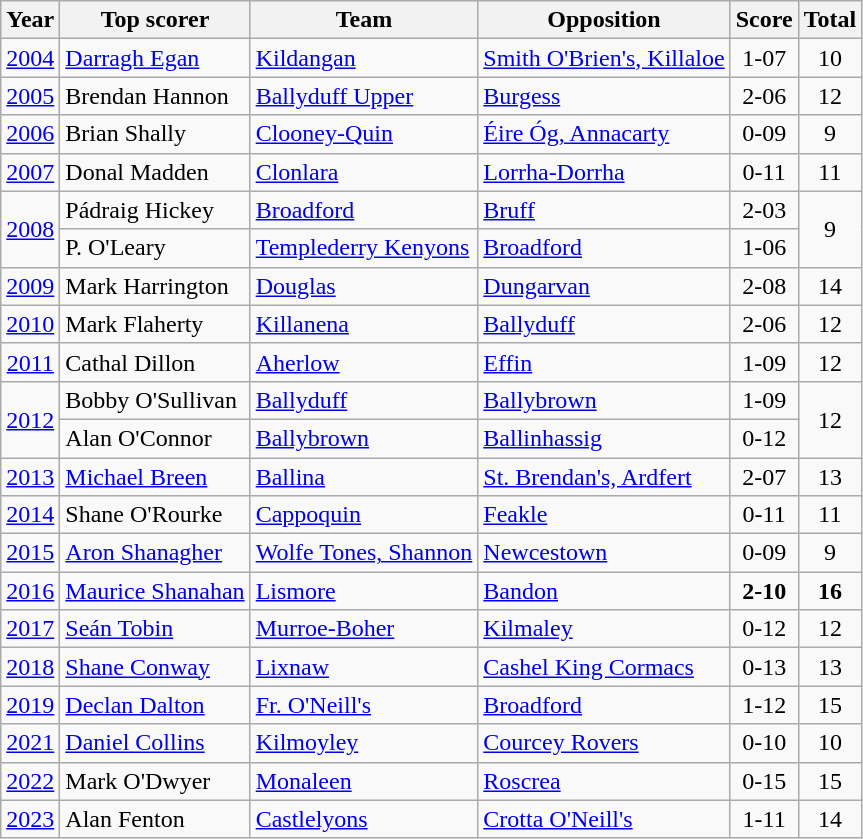<table class="wikitable" style="text-align:center;">
<tr>
<th>Year</th>
<th>Top scorer</th>
<th>Team</th>
<th>Opposition</th>
<th>Score</th>
<th>Total</th>
</tr>
<tr>
<td><a href='#'>2004</a></td>
<td style="text-align:left;"><a href='#'>Darragh Egan</a></td>
<td style="text-align:left;"><a href='#'>Kildangan</a></td>
<td style="text-align:left;"><a href='#'>Smith O'Brien's, Killaloe</a></td>
<td>1-07</td>
<td>10</td>
</tr>
<tr>
<td><a href='#'>2005</a></td>
<td style="text-align:left;">Brendan Hannon</td>
<td style="text-align:left;"><a href='#'>Ballyduff Upper</a></td>
<td style="text-align:left;"><a href='#'>Burgess</a></td>
<td>2-06</td>
<td>12</td>
</tr>
<tr>
<td><a href='#'>2006</a></td>
<td style="text-align:left;">Brian Shally</td>
<td style="text-align:left;"><a href='#'>Clooney-Quin</a></td>
<td style="text-align:left;"><a href='#'>Éire Óg, Annacarty</a></td>
<td>0-09</td>
<td>9</td>
</tr>
<tr>
<td><a href='#'>2007</a></td>
<td style="text-align:left;">Donal Madden</td>
<td style="text-align:left;"><a href='#'>Clonlara</a></td>
<td style="text-align:left;"><a href='#'>Lorrha-Dorrha</a></td>
<td>0-11</td>
<td>11</td>
</tr>
<tr>
<td rowspan=2><a href='#'>2008</a></td>
<td style="text-align:left;">Pádraig Hickey</td>
<td style="text-align:left;"><a href='#'>Broadford</a></td>
<td style="text-align:left;"><a href='#'>Bruff</a></td>
<td>2-03</td>
<td rowspan=2>9</td>
</tr>
<tr>
<td style="text-align:left;">P. O'Leary</td>
<td style="text-align:left;"><a href='#'>Templederry Kenyons</a></td>
<td style="text-align:left;"><a href='#'>Broadford</a></td>
<td>1-06</td>
</tr>
<tr>
<td><a href='#'>2009</a></td>
<td style="text-align:left;">Mark Harrington</td>
<td style="text-align:left;"><a href='#'>Douglas</a></td>
<td style="text-align:left;"><a href='#'>Dungarvan</a></td>
<td>2-08</td>
<td>14</td>
</tr>
<tr>
<td><a href='#'>2010</a></td>
<td style="text-align:left;">Mark Flaherty</td>
<td style="text-align:left;"><a href='#'>Killanena</a></td>
<td style="text-align:left;"><a href='#'>Ballyduff</a></td>
<td>2-06</td>
<td>12</td>
</tr>
<tr>
<td><a href='#'>2011</a></td>
<td style="text-align:left;">Cathal Dillon</td>
<td style="text-align:left;"><a href='#'>Aherlow</a></td>
<td style="text-align:left;"><a href='#'>Effin</a></td>
<td>1-09</td>
<td>12</td>
</tr>
<tr>
<td rowspan=2><a href='#'>2012</a></td>
<td style="text-align:left;">Bobby O'Sullivan</td>
<td style="text-align:left;"><a href='#'>Ballyduff</a></td>
<td style="text-align:left;"><a href='#'>Ballybrown</a></td>
<td>1-09</td>
<td rowspan=2>12</td>
</tr>
<tr>
<td style="text-align:left;">Alan O'Connor</td>
<td style="text-align:left;"><a href='#'>Ballybrown</a></td>
<td style="text-align:left;"><a href='#'>Ballinhassig</a></td>
<td>0-12</td>
</tr>
<tr>
<td><a href='#'>2013</a></td>
<td style="text-align:left;"><a href='#'>Michael Breen</a></td>
<td style="text-align:left;"><a href='#'>Ballina</a></td>
<td style="text-align:left;"><a href='#'>St. Brendan's, Ardfert</a></td>
<td>2-07</td>
<td>13</td>
</tr>
<tr>
<td><a href='#'>2014</a></td>
<td style="text-align:left;">Shane O'Rourke</td>
<td style="text-align:left;"><a href='#'>Cappoquin</a></td>
<td style="text-align:left;"><a href='#'>Feakle</a></td>
<td>0-11</td>
<td>11</td>
</tr>
<tr>
<td><a href='#'>2015</a></td>
<td style="text-align:left;"><a href='#'>Aron Shanagher</a></td>
<td style="text-align:left;"><a href='#'>Wolfe Tones, Shannon</a></td>
<td style="text-align:left;"><a href='#'>Newcestown</a></td>
<td>0-09</td>
<td>9</td>
</tr>
<tr>
<td><a href='#'>2016</a></td>
<td style="text-align:left;"><a href='#'>Maurice Shanahan</a></td>
<td style="text-align:left;"><a href='#'>Lismore</a></td>
<td style="text-align:left;"><a href='#'>Bandon</a></td>
<td><strong>2-10</strong></td>
<td><strong>16</strong></td>
</tr>
<tr>
<td><a href='#'>2017</a></td>
<td style="text-align:left;"><a href='#'>Seán Tobin</a></td>
<td style="text-align:left;"><a href='#'>Murroe-Boher</a></td>
<td style="text-align:left;"><a href='#'>Kilmaley</a></td>
<td>0-12</td>
<td>12</td>
</tr>
<tr>
<td><a href='#'>2018</a></td>
<td style="text-align:left;"><a href='#'>Shane Conway</a></td>
<td style="text-align:left;"><a href='#'>Lixnaw</a></td>
<td style="text-align:left;"><a href='#'>Cashel King Cormacs</a></td>
<td>0-13</td>
<td>13</td>
</tr>
<tr>
<td><a href='#'>2019</a></td>
<td style="text-align:left;"><a href='#'>Declan Dalton</a></td>
<td style="text-align:left;"><a href='#'>Fr. O'Neill's</a></td>
<td style="text-align:left;"><a href='#'>Broadford</a></td>
<td>1-12</td>
<td>15</td>
</tr>
<tr>
<td><a href='#'>2021</a></td>
<td style="text-align:left;"><a href='#'>Daniel Collins</a></td>
<td style="text-align:left;"><a href='#'>Kilmoyley</a></td>
<td style="text-align:left;"><a href='#'>Courcey Rovers</a></td>
<td>0-10</td>
<td>10</td>
</tr>
<tr>
<td><a href='#'>2022</a></td>
<td style="text-align:left;">Mark O'Dwyer</td>
<td style="text-align:left;"><a href='#'>Monaleen</a></td>
<td style="text-align:left;"><a href='#'>Roscrea</a></td>
<td>0-15</td>
<td>15</td>
</tr>
<tr>
<td><a href='#'>2023</a></td>
<td style="text-align:left;">Alan Fenton</td>
<td style="text-align:left;"><a href='#'>Castlelyons</a></td>
<td style="text-align:left;"><a href='#'>Crotta O'Neill's</a></td>
<td>1-11</td>
<td>14</td>
</tr>
</table>
